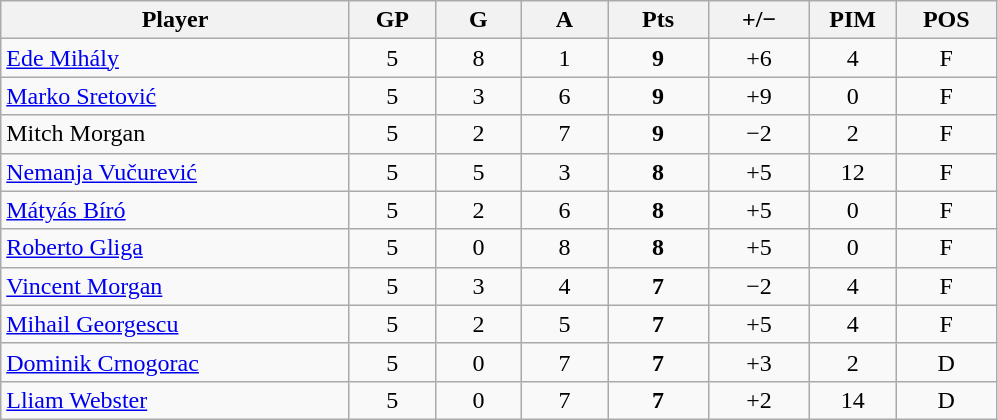<table class="wikitable sortable" style="text-align:center;">
<tr>
<th style="width:225px;">Player</th>
<th style="width:50px;">GP</th>
<th style="width:50px;">G</th>
<th style="width:50px;">A</th>
<th style="width:60px;">Pts</th>
<th style="width:60px;">+/−</th>
<th style="width:50px;">PIM</th>
<th style="width:60px;">POS</th>
</tr>
<tr>
<td style="text-align:left;"> <a href='#'>Ede Mihály</a></td>
<td>5</td>
<td>8</td>
<td>1</td>
<td><strong>9</strong></td>
<td>+6</td>
<td>4</td>
<td>F</td>
</tr>
<tr>
<td style="text-align:left;"> <a href='#'>Marko Sretović</a></td>
<td>5</td>
<td>3</td>
<td>6</td>
<td><strong>9</strong></td>
<td>+9</td>
<td>0</td>
<td>F</td>
</tr>
<tr>
<td style="text-align:left;"> Mitch Morgan</td>
<td>5</td>
<td>2</td>
<td>7</td>
<td><strong>9</strong></td>
<td>−2</td>
<td>2</td>
<td>F</td>
</tr>
<tr>
<td style="text-align:left;"> <a href='#'>Nemanja Vučurević</a></td>
<td>5</td>
<td>5</td>
<td>3</td>
<td><strong>8</strong></td>
<td>+5</td>
<td>12</td>
<td>F</td>
</tr>
<tr>
<td style="text-align:left;"> <a href='#'>Mátyás Bíró</a></td>
<td>5</td>
<td>2</td>
<td>6</td>
<td><strong>8</strong></td>
<td>+5</td>
<td>0</td>
<td>F</td>
</tr>
<tr>
<td style="text-align:left;"> <a href='#'>Roberto Gliga</a></td>
<td>5</td>
<td>0</td>
<td>8</td>
<td><strong>8</strong></td>
<td>+5</td>
<td>0</td>
<td>F</td>
</tr>
<tr>
<td style="text-align:left;"> <a href='#'>Vincent Morgan</a></td>
<td>5</td>
<td>3</td>
<td>4</td>
<td><strong>7</strong></td>
<td>−2</td>
<td>4</td>
<td>F</td>
</tr>
<tr>
<td style="text-align:left;"> <a href='#'>Mihail Georgescu</a></td>
<td>5</td>
<td>2</td>
<td>5</td>
<td><strong>7</strong></td>
<td>+5</td>
<td>4</td>
<td>F</td>
</tr>
<tr>
<td style="text-align:left;"> <a href='#'>Dominik Crnogorac</a></td>
<td>5</td>
<td>0</td>
<td>7</td>
<td><strong>7</strong></td>
<td>+3</td>
<td>2</td>
<td>D</td>
</tr>
<tr>
<td style="text-align:left;"> <a href='#'>Lliam Webster</a></td>
<td>5</td>
<td>0</td>
<td>7</td>
<td><strong>7</strong></td>
<td>+2</td>
<td>14</td>
<td>D</td>
</tr>
</table>
